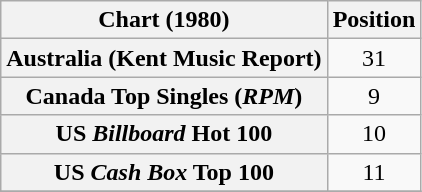<table class="wikitable sortable plainrowheaders" style="text-align:center;">
<tr>
<th scope="col">Chart (1980)</th>
<th scope="col">Position</th>
</tr>
<tr>
<th scope="row">Australia (Kent Music Report)</th>
<td>31</td>
</tr>
<tr>
<th scope="row">Canada Top Singles (<em>RPM</em>)</th>
<td>9</td>
</tr>
<tr>
<th scope="row">US <em>Billboard</em> Hot 100</th>
<td>10</td>
</tr>
<tr>
<th scope="row">US <em>Cash Box</em> Top 100</th>
<td>11</td>
</tr>
<tr>
</tr>
</table>
